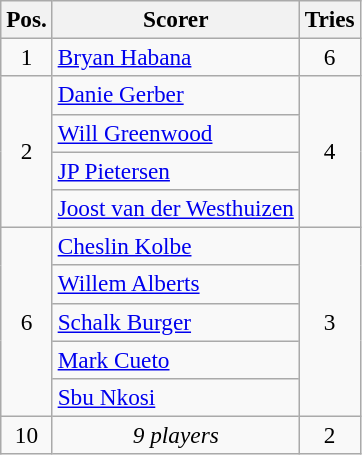<table class="wikitable" style="font-size:97%">
<tr>
<th>Pos.</th>
<th>Scorer</th>
<th>Tries</th>
</tr>
<tr>
<td align=center>1</td>
<td align=left> <a href='#'>Bryan Habana</a></td>
<td align=center>6</td>
</tr>
<tr>
<td align=center rowspan=4>2</td>
<td align=left> <a href='#'>Danie Gerber</a></td>
<td align=center rowspan=4>4</td>
</tr>
<tr>
<td align=left> <a href='#'>Will Greenwood</a></td>
</tr>
<tr>
<td align=left> <a href='#'>JP Pietersen</a></td>
</tr>
<tr>
<td align=left> <a href='#'>Joost van der Westhuizen</a></td>
</tr>
<tr>
<td align=center rowspan=5>6</td>
<td align=left> <a href='#'>Cheslin Kolbe</a></td>
<td align=center rowspan=5>3</td>
</tr>
<tr>
<td align=left> <a href='#'>Willem Alberts</a></td>
</tr>
<tr>
<td align=left> <a href='#'>Schalk Burger</a></td>
</tr>
<tr>
<td align=left> <a href='#'>Mark Cueto</a></td>
</tr>
<tr>
<td align=left> <a href='#'>Sbu Nkosi</a></td>
</tr>
<tr>
<td align=center>10</td>
<td align=center><em>9 players</em></td>
<td align=center>2</td>
</tr>
</table>
